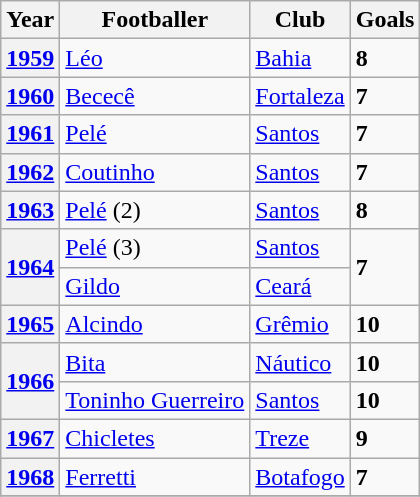<table class="wikitable">
<tr>
<th>Year</th>
<th>Footballer</th>
<th>Club</th>
<th>Goals</th>
</tr>
<tr>
<th><a href='#'>1959</a></th>
<td><a href='#'>Léo</a></td>
<td><a href='#'>Bahia</a></td>
<td><strong>8</strong></td>
</tr>
<tr>
<th><a href='#'>1960</a></th>
<td><a href='#'>Bececê</a></td>
<td><a href='#'>Fortaleza</a></td>
<td><strong>7</strong></td>
</tr>
<tr>
<th><a href='#'>1961</a></th>
<td><a href='#'>Pelé</a></td>
<td><a href='#'>Santos</a></td>
<td><strong>7</strong></td>
</tr>
<tr>
<th><a href='#'>1962</a></th>
<td><a href='#'>Coutinho</a></td>
<td><a href='#'>Santos</a></td>
<td><strong>7</strong></td>
</tr>
<tr>
<th><a href='#'>1963</a></th>
<td><a href='#'>Pelé</a> (2)</td>
<td><a href='#'>Santos</a></td>
<td><strong>8</strong></td>
</tr>
<tr>
<th rowspan=2><a href='#'>1964</a></th>
<td><a href='#'>Pelé</a> (3)</td>
<td><a href='#'>Santos</a></td>
<td rowspan=2><strong>7</strong></td>
</tr>
<tr>
<td><a href='#'>Gildo</a></td>
<td><a href='#'>Ceará</a></td>
</tr>
<tr>
<th><a href='#'>1965</a></th>
<td><a href='#'>Alcindo</a></td>
<td><a href='#'>Grêmio</a></td>
<td><strong>10</strong></td>
</tr>
<tr>
<th rowspan=2><a href='#'>1966</a></th>
<td><a href='#'>Bita</a></td>
<td><a href='#'>Náutico</a></td>
<td><strong>10</strong></td>
</tr>
<tr>
<td><a href='#'>Toninho Guerreiro</a></td>
<td><a href='#'>Santos</a></td>
<td><strong>10</strong></td>
</tr>
<tr>
<th><a href='#'>1967</a></th>
<td><a href='#'>Chicletes</a></td>
<td><a href='#'>Treze</a></td>
<td><strong>9</strong></td>
</tr>
<tr>
<th><a href='#'>1968</a></th>
<td><a href='#'>Ferretti</a></td>
<td><a href='#'>Botafogo</a></td>
<td><strong>7</strong></td>
</tr>
<tr>
</tr>
</table>
